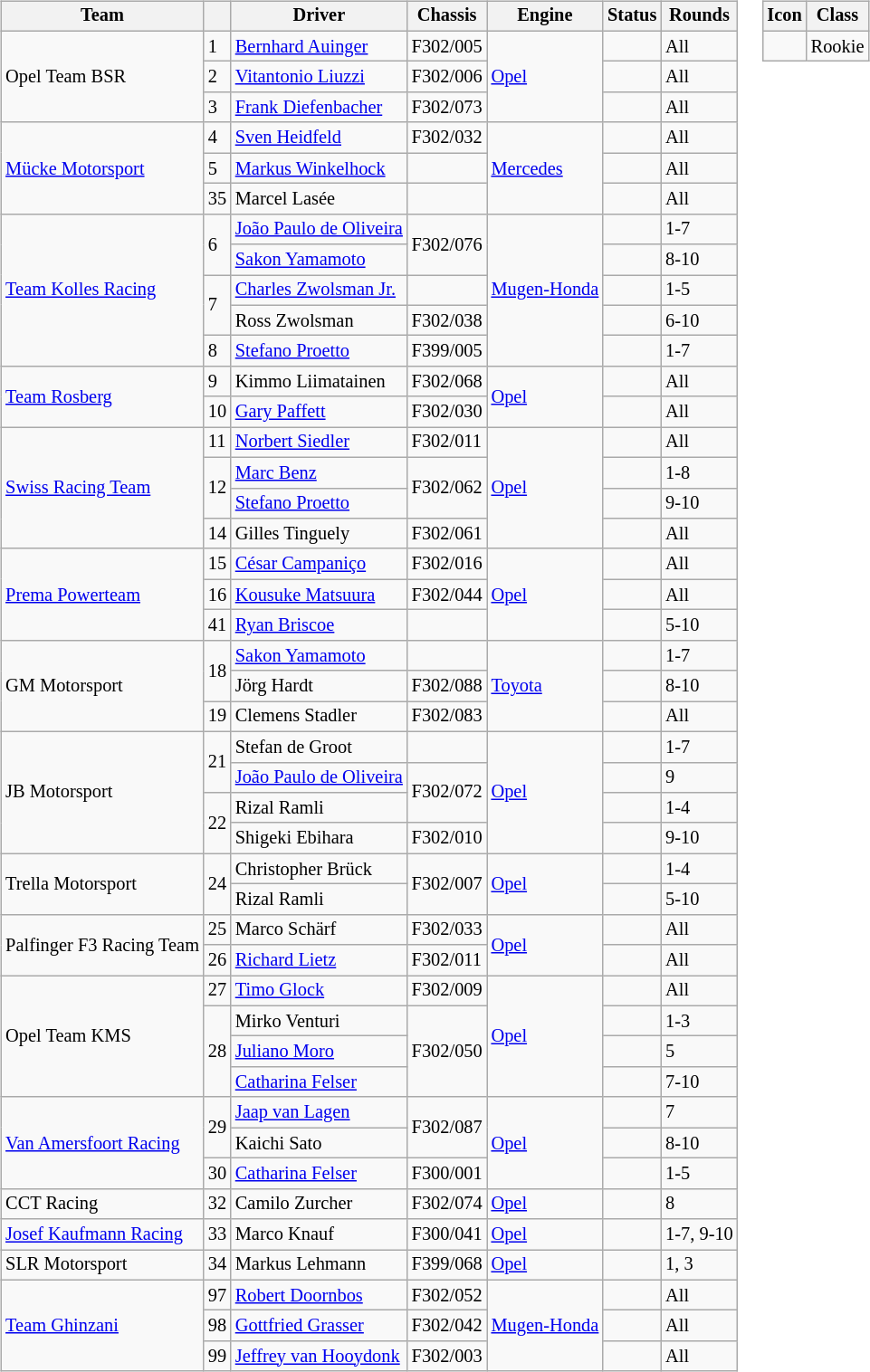<table>
<tr>
<td><br><table class="wikitable" style="font-size: 85%;">
<tr>
<th>Team</th>
<th></th>
<th>Driver</th>
<th>Chassis</th>
<th>Engine</th>
<th>Status</th>
<th>Rounds</th>
</tr>
<tr>
<td rowspan=3> Opel Team BSR</td>
<td>1</td>
<td> <a href='#'>Bernhard Auinger</a></td>
<td>F302/005</td>
<td rowspan=3><a href='#'>Opel</a></td>
<td></td>
<td>All</td>
</tr>
<tr>
<td>2</td>
<td> <a href='#'>Vitantonio Liuzzi</a></td>
<td>F302/006</td>
<td align=center></td>
<td>All</td>
</tr>
<tr>
<td>3</td>
<td> <a href='#'>Frank Diefenbacher</a></td>
<td>F302/073</td>
<td></td>
<td>All</td>
</tr>
<tr>
<td rowspan=3> <a href='#'>Mücke Motorsport</a></td>
<td>4</td>
<td> <a href='#'>Sven Heidfeld</a></td>
<td>F302/032</td>
<td rowspan=3><a href='#'>Mercedes</a></td>
<td></td>
<td>All</td>
</tr>
<tr>
<td>5</td>
<td> <a href='#'>Markus Winkelhock</a></td>
<td></td>
<td></td>
<td>All</td>
</tr>
<tr>
<td>35</td>
<td> Marcel Lasée</td>
<td></td>
<td align=center></td>
<td>All</td>
</tr>
<tr>
<td rowspan=5> <a href='#'>Team Kolles Racing</a></td>
<td rowspan=2>6</td>
<td> <a href='#'>João Paulo de Oliveira</a></td>
<td rowspan=2>F302/076</td>
<td rowspan=5><a href='#'>Mugen-Honda</a></td>
<td></td>
<td>1-7</td>
</tr>
<tr>
<td> <a href='#'>Sakon Yamamoto</a></td>
<td></td>
<td>8-10</td>
</tr>
<tr>
<td rowspan=2>7</td>
<td> <a href='#'>Charles Zwolsman Jr.</a></td>
<td></td>
<td align=center></td>
<td>1-5</td>
</tr>
<tr>
<td> Ross Zwolsman</td>
<td>F302/038</td>
<td align=center></td>
<td>6-10</td>
</tr>
<tr>
<td>8</td>
<td> <a href='#'>Stefano Proetto</a></td>
<td>F399/005</td>
<td align=center></td>
<td>1-7</td>
</tr>
<tr>
<td rowspan=2> <a href='#'>Team Rosberg</a></td>
<td>9</td>
<td> Kimmo Liimatainen</td>
<td>F302/068</td>
<td rowspan=2><a href='#'>Opel</a></td>
<td></td>
<td>All</td>
</tr>
<tr>
<td>10</td>
<td> <a href='#'>Gary Paffett</a></td>
<td>F302/030</td>
<td></td>
<td>All</td>
</tr>
<tr>
<td rowspan=4> <a href='#'>Swiss Racing Team</a></td>
<td>11</td>
<td> <a href='#'>Norbert Siedler</a></td>
<td>F302/011</td>
<td rowspan=4><a href='#'>Opel</a></td>
<td></td>
<td>All</td>
</tr>
<tr>
<td rowspan=2>12</td>
<td> <a href='#'>Marc Benz</a></td>
<td rowspan=2>F302/062</td>
<td align=center></td>
<td>1-8</td>
</tr>
<tr>
<td> <a href='#'>Stefano Proetto</a></td>
<td align=center></td>
<td>9-10</td>
</tr>
<tr>
<td>14</td>
<td> Gilles Tinguely</td>
<td>F302/061</td>
<td></td>
<td>All</td>
</tr>
<tr>
<td rowspan=3> <a href='#'>Prema Powerteam</a></td>
<td>15</td>
<td> <a href='#'>César Campaniço</a></td>
<td>F302/016</td>
<td rowspan=3><a href='#'>Opel</a></td>
<td></td>
<td>All</td>
</tr>
<tr>
<td>16</td>
<td> <a href='#'>Kousuke Matsuura</a></td>
<td>F302/044</td>
<td></td>
<td>All</td>
</tr>
<tr>
<td>41</td>
<td> <a href='#'>Ryan Briscoe</a></td>
<td></td>
<td></td>
<td>5-10</td>
</tr>
<tr>
<td rowspan=3> GM Motorsport</td>
<td rowspan=2>18</td>
<td> <a href='#'>Sakon Yamamoto</a></td>
<td></td>
<td rowspan=3><a href='#'>Toyota</a></td>
<td></td>
<td>1-7</td>
</tr>
<tr>
<td> Jörg Hardt</td>
<td>F302/088</td>
<td align=center></td>
<td>8-10</td>
</tr>
<tr>
<td>19</td>
<td> Clemens Stadler</td>
<td>F302/083</td>
<td></td>
<td>All</td>
</tr>
<tr>
<td rowspan=4> JB Motorsport</td>
<td rowspan=2>21</td>
<td> Stefan de Groot</td>
<td></td>
<td rowspan=4><a href='#'>Opel</a></td>
<td align=center></td>
<td>1-7</td>
</tr>
<tr>
<td> <a href='#'>João Paulo de Oliveira</a></td>
<td rowspan=2>F302/072</td>
<td></td>
<td>9</td>
</tr>
<tr>
<td rowspan=2>22</td>
<td> Rizal Ramli</td>
<td align=center></td>
<td>1-4</td>
</tr>
<tr>
<td> Shigeki Ebihara</td>
<td>F302/010</td>
<td align=center></td>
<td>9-10</td>
</tr>
<tr>
<td rowspan=2> Trella Motorsport</td>
<td rowspan=2>24</td>
<td> Christopher Brück</td>
<td rowspan=2>F302/007</td>
<td rowspan=2><a href='#'>Opel</a></td>
<td align=center></td>
<td>1-4</td>
</tr>
<tr>
<td> Rizal Ramli</td>
<td align=center></td>
<td>5-10</td>
</tr>
<tr>
<td rowspan=2> Palfinger F3 Racing Team</td>
<td>25</td>
<td> Marco Schärf</td>
<td>F302/033</td>
<td rowspan=2><a href='#'>Opel</a></td>
<td></td>
<td>All</td>
</tr>
<tr>
<td>26</td>
<td> <a href='#'>Richard Lietz</a></td>
<td>F302/011</td>
<td align=center></td>
<td>All</td>
</tr>
<tr>
<td rowspan=4> Opel Team KMS</td>
<td>27</td>
<td> <a href='#'>Timo Glock</a></td>
<td>F302/009</td>
<td rowspan=4><a href='#'>Opel</a></td>
<td align=center></td>
<td>All</td>
</tr>
<tr>
<td rowspan=3>28</td>
<td> Mirko Venturi</td>
<td rowspan=3>F302/050</td>
<td align=center></td>
<td>1-3</td>
</tr>
<tr>
<td> <a href='#'>Juliano Moro</a></td>
<td></td>
<td>5</td>
</tr>
<tr>
<td> <a href='#'>Catharina Felser</a></td>
<td align=center></td>
<td>7-10</td>
</tr>
<tr>
<td rowspan=3> <a href='#'>Van Amersfoort Racing</a></td>
<td rowspan=2>29</td>
<td> <a href='#'>Jaap van Lagen</a></td>
<td rowspan=2>F302/087</td>
<td rowspan=3><a href='#'>Opel</a></td>
<td align=center></td>
<td>7</td>
</tr>
<tr>
<td> Kaichi Sato</td>
<td></td>
<td>8-10</td>
</tr>
<tr>
<td>30</td>
<td> <a href='#'>Catharina Felser</a></td>
<td>F300/001</td>
<td align=center></td>
<td>1-5</td>
</tr>
<tr>
<td> CCT Racing</td>
<td>32</td>
<td> Camilo Zurcher</td>
<td>F302/074</td>
<td><a href='#'>Opel</a></td>
<td></td>
<td>8</td>
</tr>
<tr>
<td> <a href='#'>Josef Kaufmann Racing</a></td>
<td>33</td>
<td> Marco Knauf</td>
<td>F300/041</td>
<td><a href='#'>Opel</a></td>
<td align=center></td>
<td>1-7, 9-10</td>
</tr>
<tr>
<td> SLR Motorsport</td>
<td>34</td>
<td> Markus Lehmann</td>
<td>F399/068</td>
<td><a href='#'>Opel</a></td>
<td></td>
<td>1, 3</td>
</tr>
<tr>
<td rowspan=3> <a href='#'>Team Ghinzani</a></td>
<td>97</td>
<td> <a href='#'>Robert Doornbos</a></td>
<td>F302/052</td>
<td rowspan=3><a href='#'>Mugen-Honda</a></td>
<td></td>
<td>All</td>
</tr>
<tr>
<td>98</td>
<td> <a href='#'>Gottfried Grasser</a></td>
<td>F302/042</td>
<td></td>
<td>All</td>
</tr>
<tr>
<td>99</td>
<td> <a href='#'>Jeffrey van Hooydonk</a></td>
<td>F302/003</td>
<td></td>
<td>All</td>
</tr>
</table>
</td>
<td valign="top"><br><table class="wikitable" style="font-size: 85%;">
<tr>
<th>Icon</th>
<th>Class</th>
</tr>
<tr>
<td align=center></td>
<td>Rookie</td>
</tr>
</table>
</td>
</tr>
</table>
